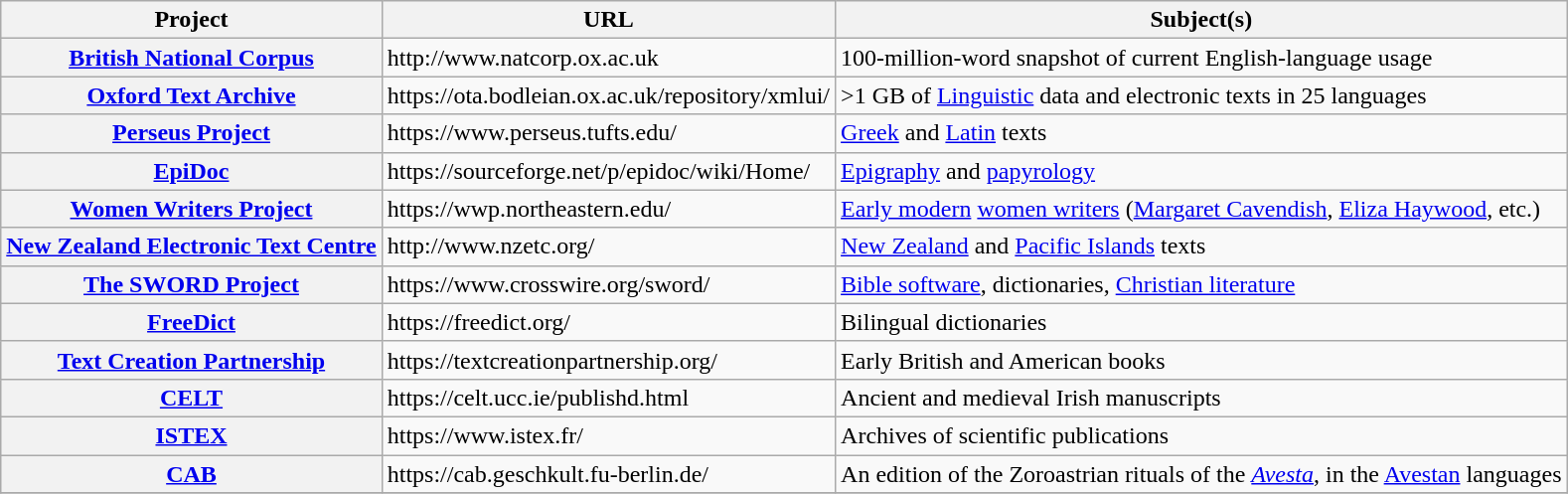<table class="wikitable">
<tr>
<th scope="col">Project</th>
<th scope="col">URL</th>
<th scope="col">Subject(s)</th>
</tr>
<tr>
<th scope="row"><a href='#'>British National Corpus</a></th>
<td>http://www.natcorp.ox.ac.uk</td>
<td>100-million-word snapshot of current English-language usage</td>
</tr>
<tr>
<th scope="row"><a href='#'>Oxford Text Archive</a></th>
<td>https://ota.bodleian.ox.ac.uk/repository/xmlui/</td>
<td>>1 GB of <a href='#'>Linguistic</a> data and electronic texts in 25 languages</td>
</tr>
<tr>
<th scope="row"><a href='#'>Perseus Project</a></th>
<td>https://www.perseus.tufts.edu/</td>
<td><a href='#'>Greek</a> and <a href='#'>Latin</a> texts</td>
</tr>
<tr>
<th scope="row"><a href='#'>EpiDoc</a></th>
<td>https://sourceforge.net/p/epidoc/wiki/Home/</td>
<td><a href='#'>Epigraphy</a> and <a href='#'>papyrology</a></td>
</tr>
<tr>
<th scope="row"><a href='#'>Women Writers Project</a></th>
<td>https://wwp.northeastern.edu/</td>
<td><a href='#'>Early modern</a> <a href='#'>women writers</a> (<a href='#'>Margaret Cavendish</a>, <a href='#'>Eliza Haywood</a>, etc.)</td>
</tr>
<tr>
<th scope="row"><a href='#'>New Zealand Electronic Text Centre</a></th>
<td>http://www.nzetc.org/</td>
<td><a href='#'>New Zealand</a> and <a href='#'>Pacific Islands</a> texts</td>
</tr>
<tr>
<th scope="row"><a href='#'>The SWORD Project</a></th>
<td>https://www.crosswire.org/sword/</td>
<td><a href='#'>Bible software</a>, dictionaries, <a href='#'>Christian literature</a></td>
</tr>
<tr>
<th scope="row"><a href='#'>FreeDict</a></th>
<td>https://freedict.org/</td>
<td>Bilingual dictionaries</td>
</tr>
<tr>
<th scope="row"><a href='#'>Text Creation Partnership</a></th>
<td>https://textcreationpartnership.org/</td>
<td>Early British and American books</td>
</tr>
<tr>
<th scope="row"><a href='#'>CELT</a></th>
<td>https://celt.ucc.ie/publishd.html</td>
<td>Ancient and medieval Irish manuscripts</td>
</tr>
<tr>
<th scope="row"><a href='#'>ISTEX</a></th>
<td>https://www.istex.fr/</td>
<td>Archives of scientific publications</td>
</tr>
<tr>
<th scope="row"><a href='#'>CAB</a></th>
<td>https://cab.geschkult.fu-berlin.de/</td>
<td>An edition of the Zoroastrian rituals of the <em><a href='#'>Avesta</a></em>, in the <a href='#'>Avestan</a> languages</td>
</tr>
<tr>
</tr>
</table>
